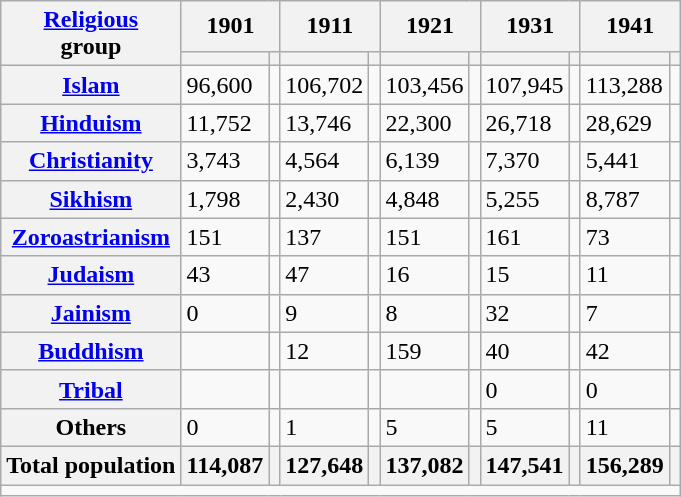<table class="wikitable sortable">
<tr>
<th rowspan="2"><a href='#'>Religious</a><br>group</th>
<th colspan="2">1901</th>
<th colspan="2">1911</th>
<th colspan="2">1921</th>
<th colspan="2">1931</th>
<th colspan="2">1941</th>
</tr>
<tr>
<th><a href='#'></a></th>
<th></th>
<th></th>
<th></th>
<th></th>
<th></th>
<th></th>
<th></th>
<th></th>
<th></th>
</tr>
<tr>
<th><a href='#'>Islam</a> </th>
<td>96,600</td>
<td></td>
<td>106,702</td>
<td></td>
<td>103,456</td>
<td></td>
<td>107,945</td>
<td></td>
<td>113,288</td>
<td></td>
</tr>
<tr>
<th><a href='#'>Hinduism</a> </th>
<td>11,752</td>
<td></td>
<td>13,746</td>
<td></td>
<td>22,300</td>
<td></td>
<td>26,718</td>
<td></td>
<td>28,629</td>
<td></td>
</tr>
<tr>
<th><a href='#'>Christianity</a> </th>
<td>3,743</td>
<td></td>
<td>4,564</td>
<td></td>
<td>6,139</td>
<td></td>
<td>7,370</td>
<td></td>
<td>5,441</td>
<td></td>
</tr>
<tr>
<th><a href='#'>Sikhism</a> </th>
<td>1,798</td>
<td></td>
<td>2,430</td>
<td></td>
<td>4,848</td>
<td></td>
<td>5,255</td>
<td></td>
<td>8,787</td>
<td></td>
</tr>
<tr>
<th><a href='#'>Zoroastrianism</a> </th>
<td>151</td>
<td></td>
<td>137</td>
<td></td>
<td>151</td>
<td></td>
<td>161</td>
<td></td>
<td>73</td>
<td></td>
</tr>
<tr>
<th><a href='#'>Judaism</a> </th>
<td>43</td>
<td></td>
<td>47</td>
<td></td>
<td>16</td>
<td></td>
<td>15</td>
<td></td>
<td>11</td>
<td></td>
</tr>
<tr>
<th><a href='#'>Jainism</a> </th>
<td>0</td>
<td></td>
<td>9</td>
<td></td>
<td>8</td>
<td></td>
<td>32</td>
<td></td>
<td>7</td>
<td></td>
</tr>
<tr>
<th><a href='#'>Buddhism</a> </th>
<td></td>
<td></td>
<td>12</td>
<td></td>
<td>159</td>
<td></td>
<td>40</td>
<td></td>
<td>42</td>
<td></td>
</tr>
<tr>
<th><a href='#'>Tribal</a></th>
<td></td>
<td></td>
<td></td>
<td></td>
<td></td>
<td></td>
<td>0</td>
<td></td>
<td>0</td>
<td></td>
</tr>
<tr>
<th>Others</th>
<td>0</td>
<td></td>
<td>1</td>
<td></td>
<td>5</td>
<td></td>
<td>5</td>
<td></td>
<td>11</td>
<td></td>
</tr>
<tr>
<th>Total population</th>
<th>114,087</th>
<th></th>
<th>127,648</th>
<th></th>
<th>137,082</th>
<th></th>
<th>147,541</th>
<th></th>
<th>156,289</th>
<th></th>
</tr>
<tr class="sortbottom">
<td colspan="11"></td>
</tr>
</table>
